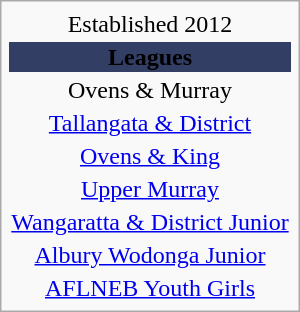<table class="infobox"  style="text-align:center"; "font-size:90%"; width="200px">
<tr>
<td style="text-align:center;">Established 2012</td>
</tr>
<tr>
<th style="text-align:center;" bgcolor="#333E64" div style="color:#ffffff"><strong>Leagues</strong></th>
</tr>
<tr style="vertical-align: top;">
<td>Ovens & Murray</td>
</tr>
<tr>
<td><a href='#'>Tallangata & District</a></td>
</tr>
<tr>
<td><a href='#'>Ovens & King</a></td>
</tr>
<tr>
<td><a href='#'>Upper Murray</a></td>
</tr>
<tr>
<td><a href='#'>Wangaratta & District Junior</a></td>
</tr>
<tr>
<td><a href='#'>Albury Wodonga Junior</a></td>
</tr>
<tr>
<td><a href='#'>AFLNEB Youth Girls</a></td>
</tr>
</table>
